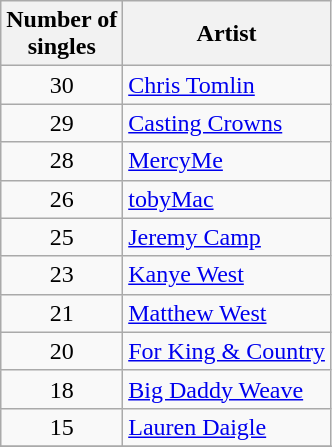<table class="wikitable">
<tr>
<th>Number of <br> singles</th>
<th>Artist</th>
</tr>
<tr>
<td style="text-align:center;">30</td>
<td><a href='#'>Chris Tomlin</a></td>
</tr>
<tr>
<td style="text-align:center;">29</td>
<td><a href='#'>Casting Crowns</a></td>
</tr>
<tr>
<td style="text-align:center;">28</td>
<td><a href='#'>MercyMe</a></td>
</tr>
<tr>
<td style="text-align:center;">26</td>
<td><a href='#'>tobyMac</a></td>
</tr>
<tr>
<td style="text-align:center;">25</td>
<td><a href='#'>Jeremy Camp</a></td>
</tr>
<tr>
<td style="text-align:center;">23</td>
<td><a href='#'>Kanye West</a></td>
</tr>
<tr>
<td style="text-align:center;">21</td>
<td><a href='#'>Matthew West</a></td>
</tr>
<tr>
<td style="text-align:center;">20</td>
<td><a href='#'>For King & Country</a></td>
</tr>
<tr>
<td style="text-align:center;">18</td>
<td><a href='#'>Big Daddy Weave</a></td>
</tr>
<tr>
<td style="text-align:center;">15</td>
<td><a href='#'>Lauren Daigle</a></td>
</tr>
<tr>
</tr>
</table>
